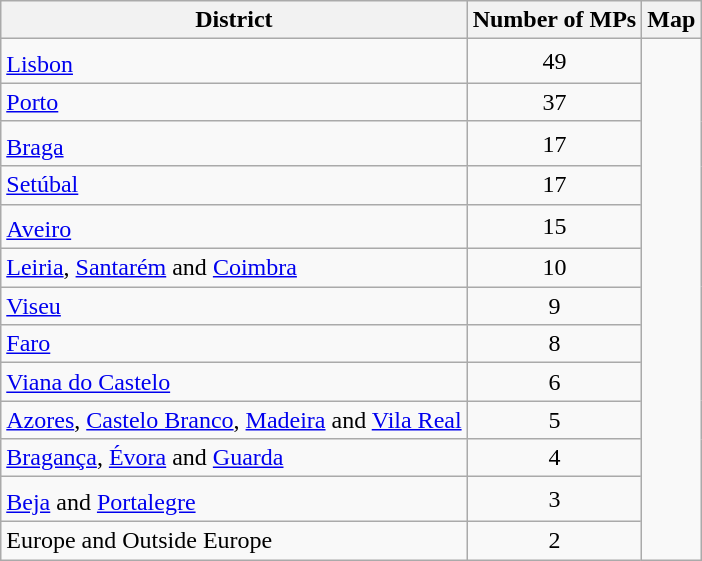<table class="wikitable">
<tr>
<th>District</th>
<th>Number of MPs</th>
<th>Map</th>
</tr>
<tr>
<td><a href='#'>Lisbon</a><sup></sup></td>
<td style="text-align:center;">49</td>
<td style="text-align:center;" rowspan="13"><br>





















</td>
</tr>
<tr>
<td><a href='#'>Porto</a></td>
<td style="text-align:center;">37</td>
</tr>
<tr>
<td><a href='#'>Braga</a><sup></sup></td>
<td style="text-align:center;">17</td>
</tr>
<tr>
<td><a href='#'>Setúbal</a></td>
<td style="text-align:center;">17</td>
</tr>
<tr>
<td><a href='#'>Aveiro</a><sup></sup></td>
<td style="text-align:center;">15</td>
</tr>
<tr>
<td><a href='#'>Leiria</a>, <a href='#'>Santarém</a> and <a href='#'>Coimbra</a></td>
<td style="text-align:center;">10</td>
</tr>
<tr>
<td><a href='#'>Viseu</a></td>
<td style="text-align:center;">9</td>
</tr>
<tr>
<td><a href='#'>Faro</a></td>
<td style="text-align:center;">8</td>
</tr>
<tr>
<td><a href='#'>Viana do Castelo</a></td>
<td style="text-align:center;">6</td>
</tr>
<tr>
<td><a href='#'>Azores</a>, <a href='#'>Castelo Branco</a>, <a href='#'>Madeira</a> and <a href='#'>Vila Real</a></td>
<td style="text-align:center;">5</td>
</tr>
<tr>
<td><a href='#'>Bragança</a>, <a href='#'>Évora</a> and <a href='#'>Guarda</a></td>
<td style="text-align:center;">4</td>
</tr>
<tr>
<td><a href='#'>Beja</a><sup></sup> and <a href='#'>Portalegre</a></td>
<td style="text-align:center;">3</td>
</tr>
<tr>
<td>Europe and Outside Europe</td>
<td style="text-align:center;">2</td>
</tr>
</table>
